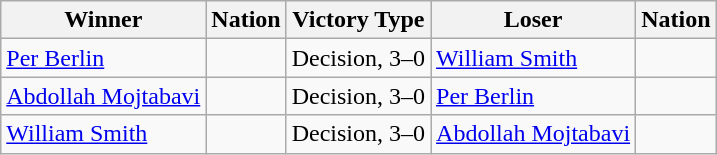<table class="wikitable sortable" style="text-align:left;">
<tr>
<th>Winner</th>
<th>Nation</th>
<th>Victory Type</th>
<th>Loser</th>
<th>Nation</th>
</tr>
<tr>
<td><a href='#'>Per Berlin</a></td>
<td></td>
<td>Decision, 3–0</td>
<td><a href='#'>William Smith</a></td>
<td></td>
</tr>
<tr>
<td><a href='#'>Abdollah Mojtabavi</a></td>
<td></td>
<td>Decision, 3–0</td>
<td><a href='#'>Per Berlin</a></td>
<td></td>
</tr>
<tr>
<td><a href='#'>William Smith</a></td>
<td></td>
<td>Decision, 3–0</td>
<td><a href='#'>Abdollah Mojtabavi</a></td>
<td></td>
</tr>
</table>
